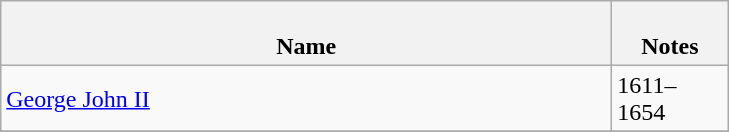<table class="wikitable">
<tr>
<th width=400px><br>Name</th>
<th width=70px><br>Notes</th>
</tr>
<tr>
<td><a href='#'>George John II</a></td>
<td>1611–1654</td>
</tr>
<tr>
</tr>
</table>
